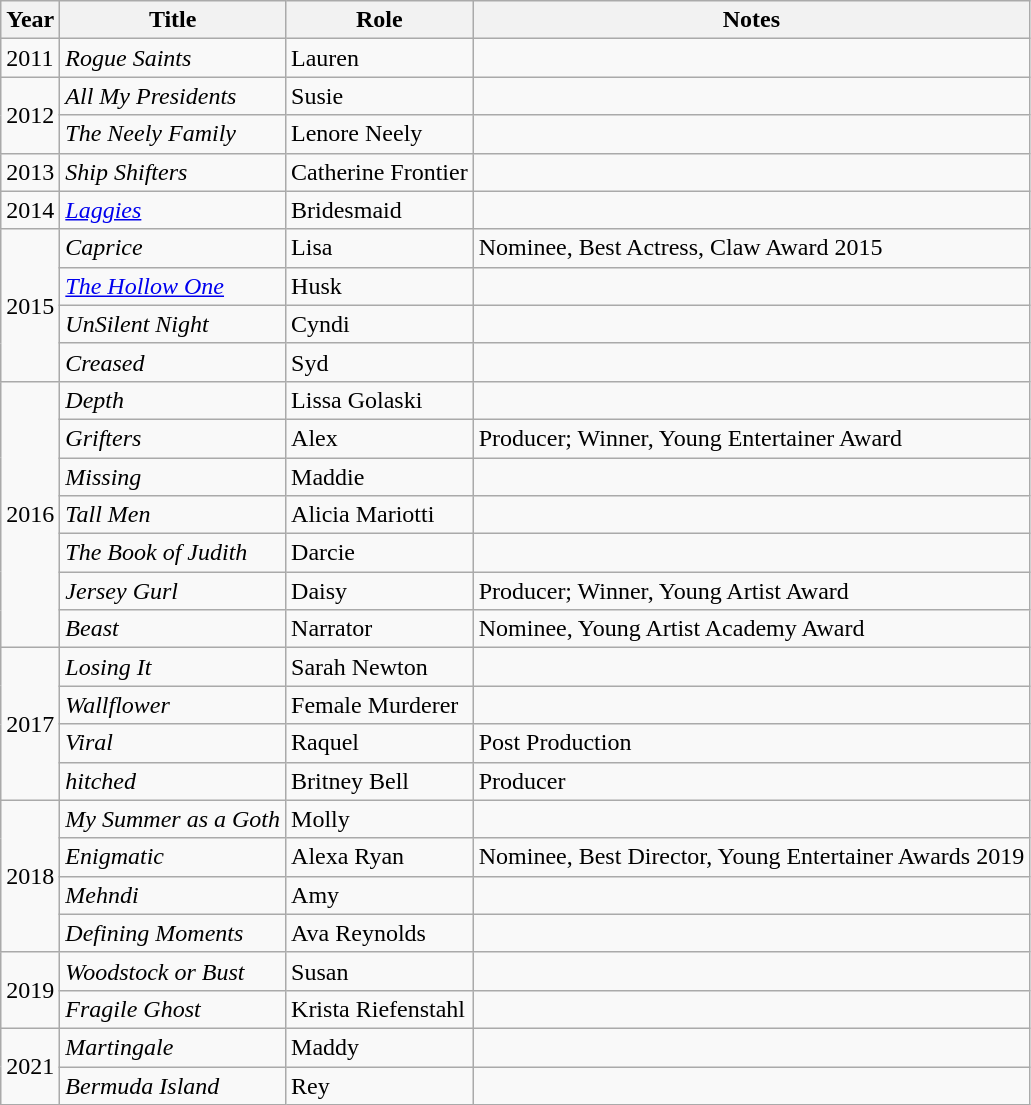<table class="wikitable">
<tr>
<th>Year</th>
<th>Title</th>
<th>Role</th>
<th>Notes</th>
</tr>
<tr>
<td>2011</td>
<td><em>Rogue Saints</em></td>
<td>Lauren</td>
<td></td>
</tr>
<tr>
<td rowspan="2">2012</td>
<td><em>All My Presidents</em></td>
<td>Susie</td>
<td></td>
</tr>
<tr>
<td><em>The Neely Family</em></td>
<td>Lenore Neely</td>
<td></td>
</tr>
<tr>
<td>2013</td>
<td><em>Ship Shifters</em></td>
<td>Catherine Frontier</td>
<td></td>
</tr>
<tr>
<td>2014</td>
<td><em><a href='#'>Laggies</a></em></td>
<td>Bridesmaid</td>
<td></td>
</tr>
<tr>
<td rowspan="4">2015</td>
<td><em>Caprice</em></td>
<td>Lisa</td>
<td>Nominee, Best Actress, Claw Award 2015</td>
</tr>
<tr>
<td><em><a href='#'>The Hollow One</a></em></td>
<td>Husk</td>
<td></td>
</tr>
<tr>
<td><em>UnSilent Night</em></td>
<td>Cyndi</td>
<td></td>
</tr>
<tr>
<td><em>Creased</em></td>
<td>Syd</td>
<td></td>
</tr>
<tr>
<td rowspan="7">2016</td>
<td><em>Depth</em></td>
<td>Lissa Golaski</td>
<td></td>
</tr>
<tr>
<td><em>Grifters</em></td>
<td>Alex</td>
<td>Producer; Winner, Young Entertainer Award</td>
</tr>
<tr>
<td><em>Missing</em></td>
<td>Maddie</td>
<td></td>
</tr>
<tr>
<td><em>Tall Men</em></td>
<td>Alicia Mariotti</td>
<td></td>
</tr>
<tr>
<td><em>The Book of Judith</em></td>
<td>Darcie</td>
<td></td>
</tr>
<tr>
<td><em>Jersey Gurl</em></td>
<td>Daisy</td>
<td>Producer; Winner, Young Artist Award</td>
</tr>
<tr>
<td><em>Beast</em></td>
<td>Narrator</td>
<td>Nominee, Young Artist Academy Award</td>
</tr>
<tr>
<td rowspan="4">2017</td>
<td><em>Losing It</em></td>
<td>Sarah Newton</td>
<td></td>
</tr>
<tr>
<td><em>Wallflower</em></td>
<td>Female Murderer</td>
<td></td>
</tr>
<tr>
<td><em>Viral</em></td>
<td>Raquel</td>
<td>Post Production</td>
</tr>
<tr>
<td><em>hitched</em></td>
<td>Britney Bell</td>
<td>Producer</td>
</tr>
<tr>
<td rowspan="4">2018</td>
<td><em>My Summer as a Goth</em></td>
<td>Molly</td>
<td></td>
</tr>
<tr>
<td><em>Enigmatic</em></td>
<td>Alexa Ryan</td>
<td>Nominee, Best Director, Young Entertainer Awards 2019</td>
</tr>
<tr>
<td><em>Mehndi</em></td>
<td>Amy</td>
<td></td>
</tr>
<tr>
<td><em>Defining Moments</em></td>
<td>Ava Reynolds</td>
<td></td>
</tr>
<tr>
<td rowspan="2">2019</td>
<td><em>Woodstock or Bust</em></td>
<td>Susan</td>
<td></td>
</tr>
<tr>
<td><em>Fragile Ghost</em></td>
<td>Krista Riefenstahl</td>
<td></td>
</tr>
<tr>
<td rowspan="2">2021</td>
<td><em>Martingale</em></td>
<td>Maddy</td>
<td></td>
</tr>
<tr>
<td><em>Bermuda Island</em></td>
<td>Rey</td>
<td></td>
</tr>
</table>
